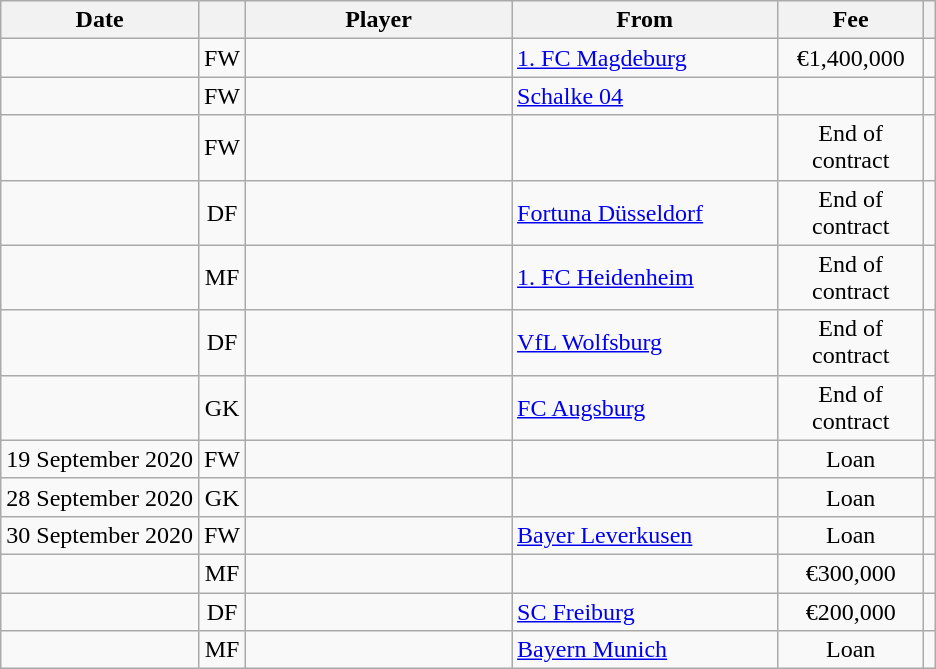<table class="wikitable sortable nowrap" style="text-align:center;">
<tr>
<th>Date</th>
<th></th>
<th width=170>Player</th>
<th width=170>From</th>
<th width=90>Fee</th>
<th class="unsortable"></th>
</tr>
<tr>
<td></td>
<td>FW</td>
<td align="left"></td>
<td align="left"><a href='#'>1. FC Magdeburg</a></td>
<td>€1,400,000</td>
<td></td>
</tr>
<tr>
<td></td>
<td>FW</td>
<td align="left"></td>
<td align="left"><a href='#'>Schalke 04</a></td>
<td></td>
<td></td>
</tr>
<tr>
<td></td>
<td>FW</td>
<td align="left"></td>
<td align="left"></td>
<td>End of contract </td>
<td></td>
</tr>
<tr>
<td></td>
<td>DF</td>
<td align="left"></td>
<td align="left"><a href='#'>Fortuna Düsseldorf</a></td>
<td>End of contract</td>
<td></td>
</tr>
<tr>
<td></td>
<td>MF</td>
<td align="left"></td>
<td align="left"><a href='#'>1. FC Heidenheim</a></td>
<td>End of contract</td>
<td></td>
</tr>
<tr>
<td></td>
<td>DF</td>
<td align="left"></td>
<td align="left"><a href='#'>VfL Wolfsburg</a></td>
<td>End of contract</td>
<td></td>
</tr>
<tr>
<td></td>
<td>GK</td>
<td align="left"></td>
<td align="left"><a href='#'>FC Augsburg</a></td>
<td>End of contract</td>
<td></td>
</tr>
<tr>
<td>19 September 2020</td>
<td>FW</td>
<td align="left"></td>
<td align="left"></td>
<td>Loan</td>
<td></td>
</tr>
<tr>
<td>28 September 2020</td>
<td>GK</td>
<td align="left"></td>
<td align="left"></td>
<td>Loan</td>
<td></td>
</tr>
<tr>
<td>30 September 2020</td>
<td>FW</td>
<td align="left"></td>
<td align="left"><a href='#'>Bayer Leverkusen</a></td>
<td>Loan</td>
<td></td>
</tr>
<tr>
<td></td>
<td>MF</td>
<td align="left"></td>
<td align="left"></td>
<td>€300,000</td>
<td></td>
</tr>
<tr>
<td></td>
<td>DF</td>
<td align="left"></td>
<td align="left"><a href='#'>SC Freiburg</a></td>
<td>€200,000</td>
<td></td>
</tr>
<tr>
<td></td>
<td>MF</td>
<td align="left"></td>
<td align="left"><a href='#'>Bayern Munich</a></td>
<td>Loan</td>
<td></td>
</tr>
</table>
